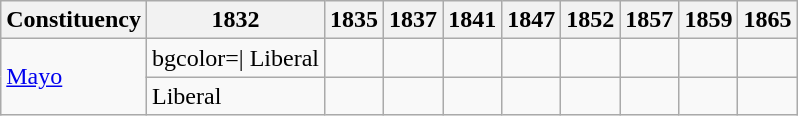<table class=wikitable sortable>
<tr>
<th>Constituency</th>
<th>1832</th>
<th>1835</th>
<th>1837</th>
<th>1841</th>
<th>1847</th>
<th>1852</th>
<th>1857</th>
<th>1859</th>
<th>1865</th>
</tr>
<tr>
<td rowspan=2><a href='#'>Mayo</a></td>
<td align=center>bgcolor=| Liberal</td>
<td></td>
<td></td>
<td></td>
<td></td>
<td></td>
<td></td>
<td></td>
<td></td>
</tr>
<tr>
<td bgcolor=>Liberal</td>
<td></td>
<td></td>
<td></td>
<td></td>
<td></td>
<td></td>
<td></td>
<td></td>
</tr>
</table>
